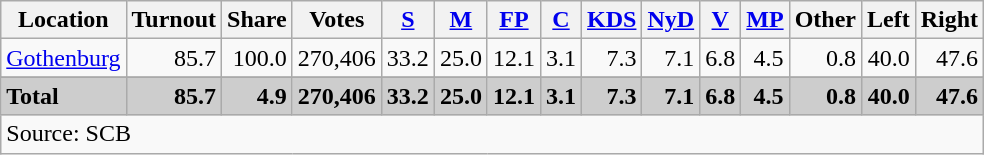<table class="wikitable sortable" style=text-align:right>
<tr>
<th>Location</th>
<th>Turnout</th>
<th>Share</th>
<th>Votes</th>
<th><a href='#'>S</a></th>
<th><a href='#'>M</a></th>
<th><a href='#'>FP</a></th>
<th><a href='#'>C</a></th>
<th><a href='#'>KDS</a></th>
<th><a href='#'>NyD</a></th>
<th><a href='#'>V</a></th>
<th><a href='#'>MP</a></th>
<th>Other</th>
<th>Left</th>
<th>Right</th>
</tr>
<tr>
<td align=left><a href='#'>Gothenburg</a></td>
<td>85.7</td>
<td>100.0</td>
<td>270,406</td>
<td>33.2</td>
<td>25.0</td>
<td>12.1</td>
<td>3.1</td>
<td>7.3</td>
<td>7.1</td>
<td>6.8</td>
<td>4.5</td>
<td>0.8</td>
<td>40.0</td>
<td>47.6</td>
</tr>
<tr>
</tr>
<tr style="background:#CDCDCD;">
<td align=left><strong>Total</strong></td>
<td><strong>85.7</strong></td>
<td><strong>4.9</strong></td>
<td><strong>270,406</strong></td>
<td><strong>33.2</strong></td>
<td><strong>25.0</strong></td>
<td><strong>12.1</strong></td>
<td><strong>3.1</strong></td>
<td><strong>7.3</strong></td>
<td><strong>7.1</strong></td>
<td><strong>6.8</strong></td>
<td><strong>4.5</strong></td>
<td><strong>0.8</strong></td>
<td><strong>40.0</strong></td>
<td><strong>47.6</strong></td>
</tr>
<tr>
<td align=left colspan=15>Source: SCB </td>
</tr>
</table>
